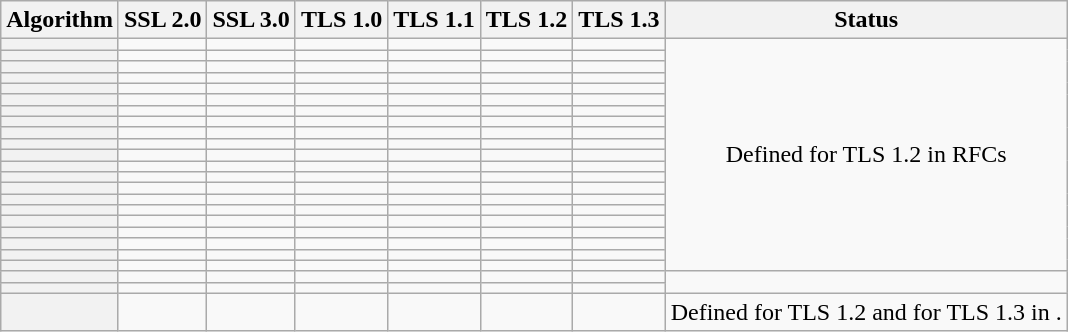<table class="wikitable sticky-header"style=text-align:center>
<tr>
<th scope=col>Algorithm</th>
<th scope=col>SSL 2.0</th>
<th scope=col>SSL 3.0</th>
<th scope=col>TLS 1.0</th>
<th scope=col>TLS 1.1</th>
<th scope=col>TLS 1.2</th>
<th scope=col>TLS 1.3</th>
<th scope=col>Status</th>
</tr>
<tr>
<th></th>
<td></td>
<td></td>
<td></td>
<td></td>
<td></td>
<td></td>
<td rowspan=21>Defined for TLS 1.2 in RFCs</td>
</tr>
<tr>
<th></th>
<td></td>
<td></td>
<td></td>
<td></td>
<td></td>
<td></td>
</tr>
<tr>
<th></th>
<td></td>
<td></td>
<td></td>
<td></td>
<td></td>
<td></td>
</tr>
<tr>
<th></th>
<td></td>
<td></td>
<td></td>
<td></td>
<td></td>
<td></td>
</tr>
<tr>
<th></th>
<td></td>
<td></td>
<td></td>
<td></td>
<td></td>
<td></td>
</tr>
<tr>
<th></th>
<td></td>
<td></td>
<td></td>
<td></td>
<td></td>
<td></td>
</tr>
<tr>
<th></th>
<td></td>
<td></td>
<td></td>
<td></td>
<td></td>
<td></td>
</tr>
<tr>
<th></th>
<td></td>
<td></td>
<td></td>
<td></td>
<td></td>
<td></td>
</tr>
<tr>
<th></th>
<td></td>
<td></td>
<td></td>
<td></td>
<td></td>
<td></td>
</tr>
<tr>
<th></th>
<td></td>
<td></td>
<td></td>
<td></td>
<td></td>
<td></td>
</tr>
<tr>
<th></th>
<td></td>
<td></td>
<td></td>
<td></td>
<td></td>
<td></td>
</tr>
<tr>
<th></th>
<td></td>
<td></td>
<td></td>
<td></td>
<td></td>
<td></td>
</tr>
<tr>
<th></th>
<td></td>
<td></td>
<td></td>
<td></td>
<td></td>
<td></td>
</tr>
<tr>
<th></th>
<td></td>
<td></td>
<td></td>
<td></td>
<td></td>
<td></td>
</tr>
<tr>
<th></th>
<td></td>
<td></td>
<td></td>
<td></td>
<td></td>
<td></td>
</tr>
<tr>
<th></th>
<td></td>
<td></td>
<td></td>
<td></td>
<td></td>
<td></td>
</tr>
<tr>
<th></th>
<td></td>
<td></td>
<td></td>
<td></td>
<td></td>
<td></td>
</tr>
<tr>
<th></th>
<td></td>
<td></td>
<td></td>
<td></td>
<td></td>
<td></td>
</tr>
<tr>
<th></th>
<td></td>
<td></td>
<td></td>
<td></td>
<td></td>
<td></td>
</tr>
<tr>
<th></th>
<td></td>
<td></td>
<td></td>
<td></td>
<td></td>
<td></td>
</tr>
<tr>
<th></th>
<td></td>
<td></td>
<td></td>
<td></td>
<td></td>
<td></td>
</tr>
<tr>
<th></th>
<td></td>
<td></td>
<td></td>
<td></td>
<td></td>
<td></td>
</tr>
<tr>
<th></th>
<td></td>
<td></td>
<td></td>
<td></td>
<td></td>
<td></td>
</tr>
<tr>
<th></th>
<td></td>
<td></td>
<td></td>
<td></td>
<td></td>
<td></td>
<td>Defined for TLS 1.2 and for TLS 1.3 in .</td>
</tr>
</table>
